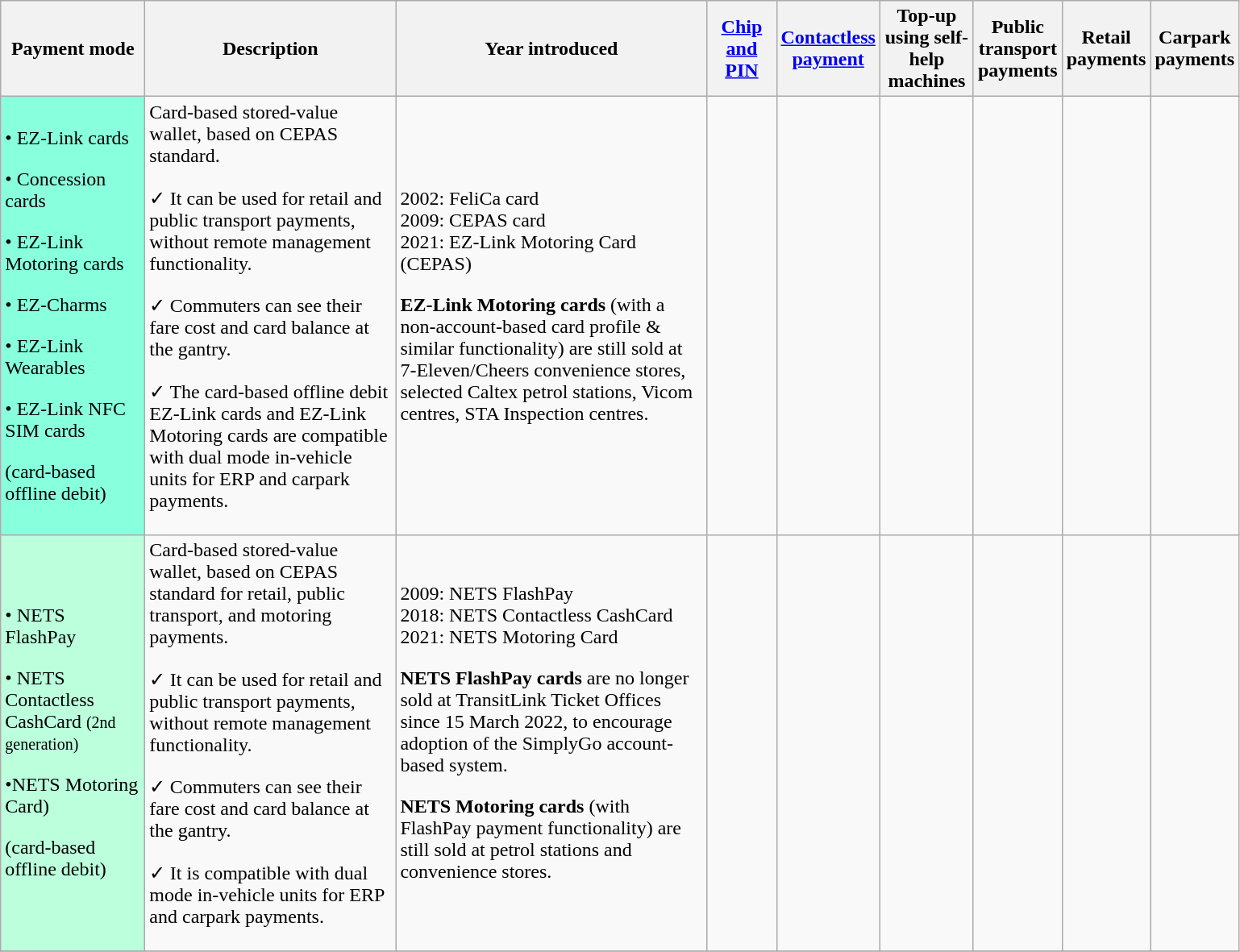<table class="wikitable" style="text-align: left;">
<tr>
<th scope="col" style="width: 112px;">Payment mode</th>
<th scope="col" style="width: 200px;">Description</th>
<th scope="col" style="width: 250px;">Year introduced</th>
<th scope="col" style="width: 50px;"><a href='#'>Chip and PIN</a></th>
<th scope="col" style="width: 50px;"><a href='#'>Contactless payment</a></th>
<th scope="col" style="width: 70px;">Top-up using self-help machines</th>
<th scope="col" style="width: 25px;">Public transport payments</th>
<th scope="col" style="width: 25px;">Retail payments</th>
<th scope="col" style="width: 25px;">Carpark payments</th>
</tr>
<tr>
<td style="background:#8FD;"><p>• EZ-Link cards</p> <p>• Concession cards</p> <p>• EZ-Link Motoring cards</p> <p>• EZ-Charms </p> <p>• EZ-Link Wearables </p> <p>• EZ-Link NFC SIM cards </p> <p> (card-based offline debit)</p></td>
<td>Card-based stored-value wallet, based on CEPAS standard. <p>✓ It can be used for retail and public transport payments, without remote management functionality.</p> <p>✓ Commuters can see their fare cost and card balance at the gantry.</p> <p>✓ The card-based offline debit EZ-Link cards and EZ-Link Motoring cards are compatible with dual mode in-vehicle units for ERP and carpark payments.</p></td>
<td>2002: FeliCa card <br> 2009: CEPAS card <br> 2021: EZ-Link Motoring Card (CEPAS) <p><strong>EZ-Link Motoring cards</strong> (with a non-account-based card profile & similar functionality) are still sold at 7-Eleven/Cheers convenience stores, selected Caltex petrol stations, Vicom centres, STA Inspection centres.</p></td>
<td></td>
<td></td>
<td></td>
<td></td>
<td></td>
<td></td>
</tr>
<tr>
<td style="background:#BFD;"><p>• NETS FlashPay</p> <p>• NETS Contactless CashCard <small>(2nd generation)</small></p> <p>•NETS Motoring Card)</p> <p>(card-based offline debit)</p></td>
<td>Card-based stored-value wallet, based on CEPAS standard for retail, public transport, and motoring payments. <p>✓ It can be used for retail and public transport payments, without remote management functionality.</p> <p>✓ Commuters can see their fare cost and card balance at the gantry.</p> <p>✓ It is compatible with dual mode in-vehicle units for ERP and carpark payments.</p></td>
<td>2009: NETS FlashPay <br> 2018: NETS Contactless CashCard <br> 2021: NETS Motoring Card <p><strong>NETS FlashPay cards</strong> are no longer sold at TransitLink Ticket Offices since 15 March 2022, to encourage adoption of the SimplyGo account-based system.</p> <p><strong>NETS Motoring cards</strong> (with FlashPay payment functionality) are still sold at petrol stations and convenience stores.</p></td>
<td></td>
<td></td>
<td></td>
<td></td>
<td></td>
<td></td>
</tr>
<tr>
</tr>
</table>
